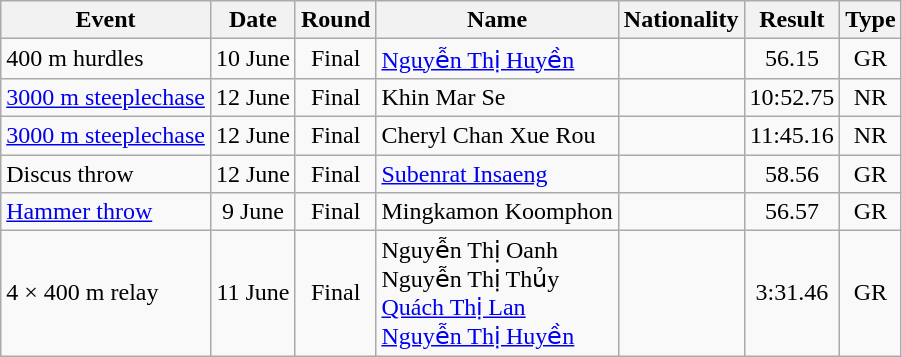<table class="wikitable sortable" style="text-align:center;">
<tr>
<th>Event</th>
<th>Date</th>
<th>Round</th>
<th>Name</th>
<th>Nationality</th>
<th>Result</th>
<th>Type</th>
</tr>
<tr>
<td align=left>400 m hurdles</td>
<td>10 June</td>
<td>Final</td>
<td align="left"><a href='#'>Nguyễn Thị Huyền</a></td>
<td align=left></td>
<td>56.15</td>
<td>GR</td>
</tr>
<tr>
<td align=left><a href='#'>3000 m steeplechase</a></td>
<td>12 June</td>
<td>Final</td>
<td align="left">Khin Mar Se</td>
<td align=left></td>
<td data-sort-value=>10:52.75</td>
<td>NR</td>
</tr>
<tr>
<td align=left><a href='#'>3000 m steeplechase</a></td>
<td>12 June</td>
<td>Final</td>
<td align="left">Cheryl Chan Xue Rou</td>
<td align=left></td>
<td data-sort-value=>11:45.16</td>
<td>NR</td>
</tr>
<tr>
<td align=left>Discus throw</td>
<td>12 June</td>
<td>Final</td>
<td align="left"><a href='#'>Subenrat Insaeng</a></td>
<td align=left></td>
<td>58.56</td>
<td>GR</td>
</tr>
<tr>
<td align=left><a href='#'>Hammer throw</a></td>
<td>9 June</td>
<td>Final</td>
<td align="left">Mingkamon Koomphon</td>
<td align=left></td>
<td>56.57</td>
<td>GR</td>
</tr>
<tr>
<td align=left>4 × 400 m relay</td>
<td>11 June</td>
<td>Final</td>
<td align="left">Nguyễn Thị Oanh<br>Nguyễn Thị Thủy<br><a href='#'>Quách Thị Lan</a><br><a href='#'>Nguyễn Thị Huyền</a></td>
<td align=left></td>
<td data-sort-value=>3:31.46</td>
<td>GR</td>
</tr>
</table>
